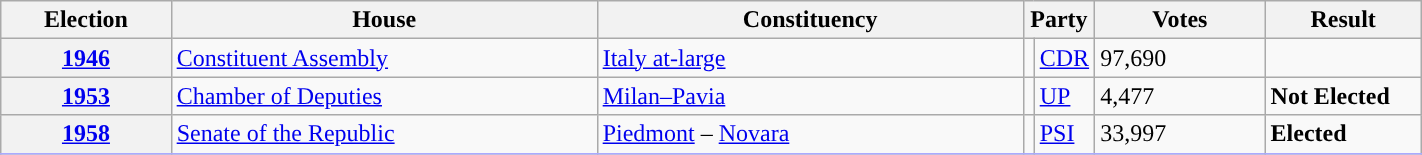<table class=wikitable style="width:75%; border:1px #AAAAFF solid">
<tr>
<th width=12%>Election</th>
<th width=30%>House</th>
<th width=30%>Constituency</th>
<th width=5% colspan="2">Party</th>
<th width=12%>Votes</th>
<th width=18%>Result</th>
</tr>
<tr>
<th><a href='#'>1946</a></th>
<td><a href='#'>Constituent Assembly</a></td>
<td><a href='#'>Italy at-large</a></td>
<td></td>
<td><a href='#'>CDR</a></td>
<td>97,690</td>
<td></td>
</tr>
<tr>
<th><a href='#'>1953</a></th>
<td><a href='#'>Chamber of Deputies</a></td>
<td><a href='#'>Milan–Pavia</a></td>
<td></td>
<td><a href='#'>UP</a></td>
<td>4,477</td>
<td> <strong>Not Elected</strong></td>
</tr>
<tr>
<th><a href='#'>1958</a></th>
<td><a href='#'>Senate of the Republic</a></td>
<td><a href='#'>Piedmont</a> – <a href='#'>Novara</a></td>
<td></td>
<td><a href='#'>PSI</a></td>
<td>33,997</td>
<td> <strong>Elected</strong></td>
</tr>
<tr>
</tr>
</table>
